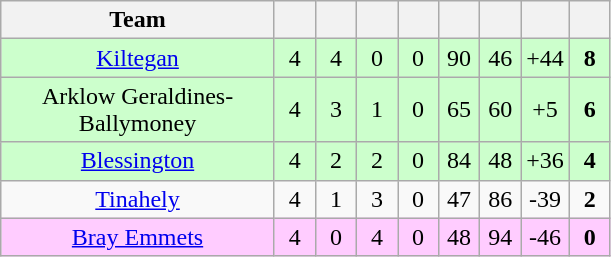<table class="wikitable" style="text-align:center">
<tr>
<th style="width:175px;">Team</th>
<th width="20"></th>
<th width="20"></th>
<th width="20"></th>
<th width="20"></th>
<th width="20"></th>
<th width="20"></th>
<th width="20"></th>
<th width="20"></th>
</tr>
<tr style="background:#cfc;">
<td><a href='#'>Kiltegan</a></td>
<td>4</td>
<td>4</td>
<td>0</td>
<td>0</td>
<td>90</td>
<td>46</td>
<td>+44</td>
<td><strong>8</strong></td>
</tr>
<tr style="background:#cfc;">
<td>Arklow Geraldines-Ballymoney</td>
<td>4</td>
<td>3</td>
<td>1</td>
<td>0</td>
<td>65</td>
<td>60</td>
<td>+5</td>
<td><strong>6</strong></td>
</tr>
<tr style="background:#cfc;">
<td><a href='#'>Blessington</a></td>
<td>4</td>
<td>2</td>
<td>2</td>
<td>0</td>
<td>84</td>
<td>48</td>
<td>+36</td>
<td><strong>4</strong></td>
</tr>
<tr>
<td><a href='#'>Tinahely</a></td>
<td>4</td>
<td>1</td>
<td>3</td>
<td>0</td>
<td>47</td>
<td>86</td>
<td>-39</td>
<td><strong>2</strong></td>
</tr>
<tr style="background:#fcf;">
<td><a href='#'>Bray Emmets</a></td>
<td>4</td>
<td>0</td>
<td>4</td>
<td>0</td>
<td>48</td>
<td>94</td>
<td>-46</td>
<td><strong>0</strong></td>
</tr>
</table>
